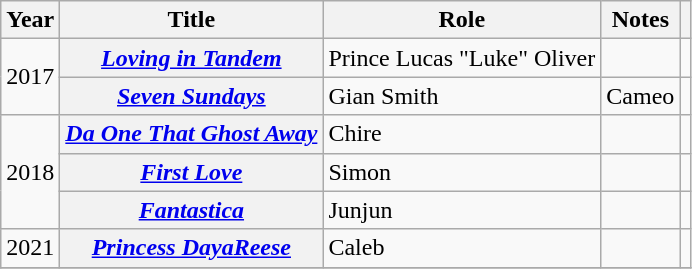<table class="wikitable sortable plainrowheaders">
<tr>
<th scope="col">Year</th>
<th scope="col">Title</th>
<th scope="col">Role</th>
<th scope="col" class="unsortable">Notes</th>
<th scope="col" class="unsortable"></th>
</tr>
<tr>
<td rowspan="2">2017</td>
<th scope="row"><em><a href='#'>Loving in Tandem</a></em></th>
<td>Prince Lucas "Luke" Oliver</td>
<td></td>
<td style="text-align:center;"></td>
</tr>
<tr>
<th scope="row"><em><a href='#'>Seven Sundays</a></em></th>
<td>Gian Smith</td>
<td>Cameo</td>
<td style="text-align:center;"></td>
</tr>
<tr>
<td rowspan="3">2018</td>
<th scope="row"><em><a href='#'>Da One That Ghost Away</a></em></th>
<td>Chire</td>
<td></td>
<td style="text-align:center;"></td>
</tr>
<tr>
<th scope="row"><em><a href='#'>First Love</a></em></th>
<td>Simon</td>
<td></td>
<td style="text-align:center;"></td>
</tr>
<tr>
<th scope="row"><em><a href='#'>Fantastica</a></em></th>
<td>Junjun</td>
<td></td>
<td style="text-align:center;"></td>
</tr>
<tr>
<td>2021</td>
<th scope="row"><em><a href='#'>Princess DayaReese</a></em></th>
<td>Caleb</td>
<td></td>
<td style="text-align:center;"></td>
</tr>
<tr>
</tr>
</table>
